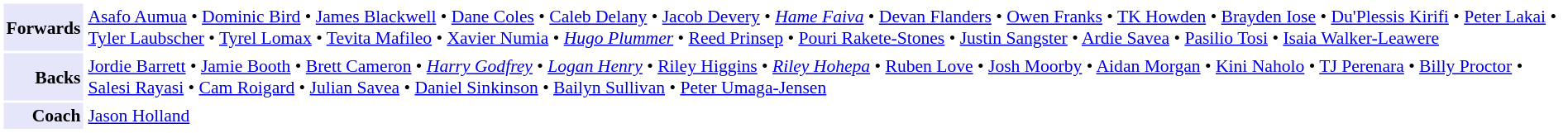<table cellpadding="2" style="border: 1px solid white; font-size:90%;">
<tr>
<td style="text-align:right;" bgcolor="lavender"><strong>Forwards</strong></td>
<td style="text-align:left;"><a href='#'>Asafo Aumua</a> • <a href='#'>Dominic Bird</a> • <a href='#'>James Blackwell</a> • <a href='#'>Dane Coles</a> • <a href='#'>Caleb Delany</a> • <a href='#'>Jacob Devery</a> • <em><a href='#'>Hame Faiva</a></em> • <a href='#'>Devan Flanders</a> • <a href='#'>Owen Franks</a> • <a href='#'>TK Howden</a> • <a href='#'>Brayden Iose</a> • <a href='#'>Du'Plessis Kirifi</a> • <a href='#'>Peter Lakai</a> • <a href='#'>Tyler Laubscher</a> • <a href='#'>Tyrel Lomax</a> • <a href='#'>Tevita Mafileo</a> • <a href='#'>Xavier Numia</a> • <em><a href='#'>Hugo Plummer</a></em> • <a href='#'>Reed Prinsep</a> • <a href='#'>Pouri Rakete-Stones</a> • <a href='#'>Justin Sangster</a> • <a href='#'>Ardie Savea</a> • <a href='#'>Pasilio Tosi</a> • <a href='#'>Isaia Walker-Leawere</a></td>
</tr>
<tr>
<td style="text-align:right;" bgcolor="lavender"><strong>Backs</strong></td>
<td style="text-align:left;"><a href='#'>Jordie Barrett</a> • <a href='#'>Jamie Booth</a> • <a href='#'>Brett Cameron</a> • <em><a href='#'>Harry Godfrey</a></em> • <em><a href='#'>Logan Henry</a></em> • <a href='#'>Riley Higgins</a> • <em><a href='#'>Riley Hohepa</a></em> • <a href='#'>Ruben Love</a> • <a href='#'>Josh Moorby</a> • <a href='#'>Aidan Morgan</a> • <a href='#'>Kini Naholo</a> • <a href='#'>TJ Perenara</a> • <a href='#'>Billy Proctor</a> • <a href='#'>Salesi Rayasi</a> • <a href='#'>Cam Roigard</a> • <a href='#'>Julian Savea</a> • <a href='#'>Daniel Sinkinson</a> • <a href='#'>Bailyn Sullivan</a> • <a href='#'>Peter Umaga-Jensen</a></td>
</tr>
<tr>
<td style="text-align:right;" bgcolor="lavender"><strong>Coach</strong></td>
<td style="text-align:left;"><a href='#'>Jason Holland</a></td>
</tr>
</table>
